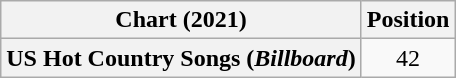<table class="wikitable plainrowheaders" style="text-align:center">
<tr>
<th>Chart (2021)</th>
<th>Position</th>
</tr>
<tr>
<th scope="row">US Hot Country Songs (<em>Billboard</em>)</th>
<td>42</td>
</tr>
</table>
